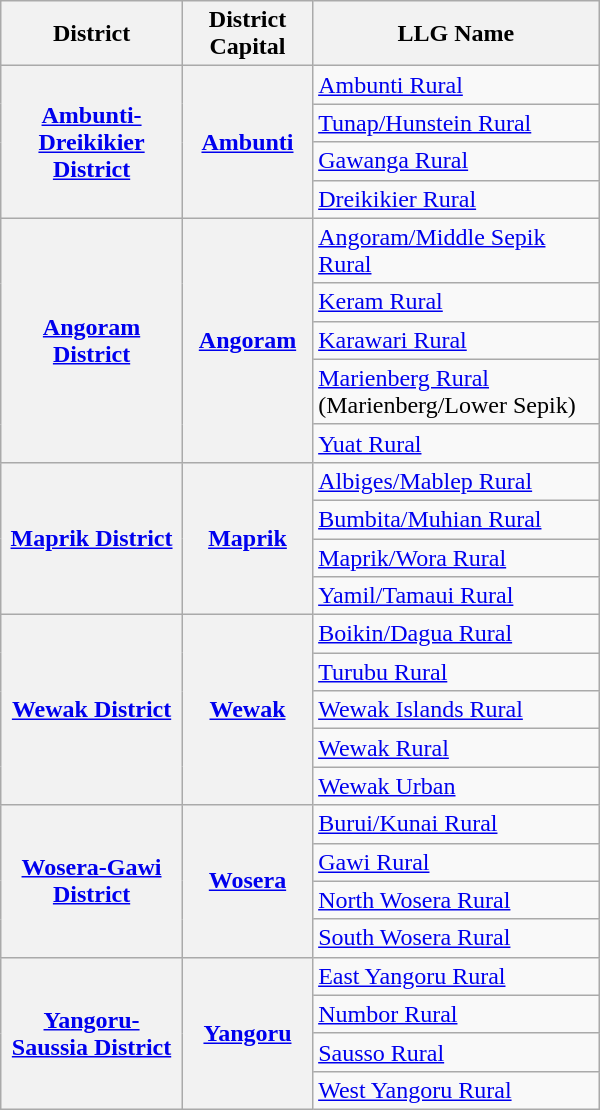<table class="wikitable" style="text-align: left;" width="400">
<tr>
<th>District</th>
<th>District Capital</th>
<th>LLG Name</th>
</tr>
<tr>
<th rowspan="4"><a href='#'>Ambunti-Dreikikier District</a></th>
<th rowspan="4"><a href='#'>Ambunti</a></th>
<td><a href='#'>Ambunti Rural</a></td>
</tr>
<tr>
<td><a href='#'>Tunap/Hunstein Rural</a></td>
</tr>
<tr>
<td><a href='#'>Gawanga Rural</a></td>
</tr>
<tr>
<td><a href='#'>Dreikikier Rural</a></td>
</tr>
<tr>
<th rowspan="5"><a href='#'>Angoram District</a></th>
<th rowspan="5"><a href='#'>Angoram</a></th>
<td><a href='#'>Angoram/Middle Sepik Rural</a></td>
</tr>
<tr>
<td><a href='#'>Keram Rural</a></td>
</tr>
<tr>
<td><a href='#'>Karawari Rural</a></td>
</tr>
<tr>
<td><a href='#'>Marienberg Rural</a> (Marienberg/Lower Sepik)</td>
</tr>
<tr>
<td><a href='#'>Yuat Rural</a></td>
</tr>
<tr>
<th rowspan="4"><a href='#'>Maprik District</a></th>
<th rowspan="4"><a href='#'>Maprik</a></th>
<td><a href='#'>Albiges/Mablep Rural</a></td>
</tr>
<tr>
<td><a href='#'>Bumbita/Muhian Rural</a></td>
</tr>
<tr>
<td><a href='#'>Maprik/Wora Rural</a></td>
</tr>
<tr>
<td><a href='#'>Yamil/Tamaui Rural</a></td>
</tr>
<tr>
<th rowspan="5"><a href='#'>Wewak District</a></th>
<th rowspan="5"><a href='#'>Wewak</a></th>
<td><a href='#'>Boikin/Dagua Rural</a></td>
</tr>
<tr>
<td><a href='#'>Turubu Rural</a></td>
</tr>
<tr>
<td><a href='#'>Wewak Islands Rural</a></td>
</tr>
<tr>
<td><a href='#'>Wewak Rural</a></td>
</tr>
<tr>
<td><a href='#'>Wewak Urban</a></td>
</tr>
<tr>
<th rowspan="4"><a href='#'>Wosera-Gawi District</a></th>
<th rowspan="4"><a href='#'>Wosera</a></th>
<td><a href='#'>Burui/Kunai Rural</a></td>
</tr>
<tr>
<td><a href='#'>Gawi Rural</a></td>
</tr>
<tr>
<td><a href='#'>North Wosera Rural</a></td>
</tr>
<tr>
<td><a href='#'>South Wosera Rural</a></td>
</tr>
<tr>
<th rowspan="4"><a href='#'>Yangoru-Saussia District</a></th>
<th rowspan="4"><a href='#'>Yangoru</a></th>
<td><a href='#'>East Yangoru Rural</a></td>
</tr>
<tr>
<td><a href='#'>Numbor Rural</a></td>
</tr>
<tr>
<td><a href='#'>Sausso Rural</a></td>
</tr>
<tr>
<td><a href='#'>West Yangoru Rural</a></td>
</tr>
</table>
